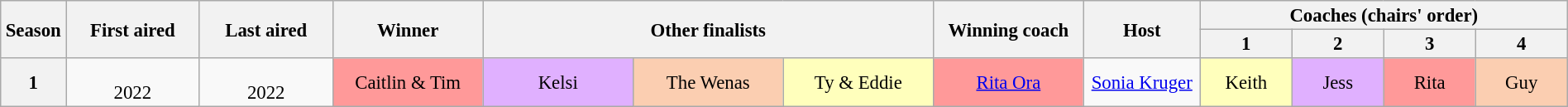<table class="wikitable" style="text-align:center; font-size:95%; line-height:16px; width:100%">
<tr>
<th scope="col" style="width:1%" rowspan="2">Season</th>
<th scope="col" style="width:8%" rowspan="2">First aired</th>
<th scope="col" style="width:8%" rowspan="2">Last aired</th>
<th scope="col" style="width:9%" rowspan="2">Winner</th>
<th scope="col" style="width:27%" rowspan="2" colspan="3">Other finalists</th>
<th scope="col" style="width:9%" rowspan="2">Winning coach</th>
<th scope="col" style="width:7%" rowspan="2">Host</th>
<th scope="col" style="width:20%" colspan="4" nowrap>Coaches (chairs' order)</th>
</tr>
<tr>
<th style="width:5.5%">1</th>
<th style="width:5.5%">2</th>
<th style="width:5.5%">3</th>
<th style="width:5.5%">4</th>
</tr>
<tr>
<th>1</th>
<td> <br>2022</td>
<td> <br>2022</td>
<td style="background:#FF9999">Caitlin & Tim</td>
<td style="background:#E0B0FF; width:09%"> Kelsi</td>
<td style="background:#FBCEB1; width:09%">The Wenas</td>
<td style="background:#ffffbc; width:09%">Ty & Eddie</td>
<td style="background:#FF9999"><a href='#'>Rita Ora</a></td>
<td rowspan="2"><a href='#'>Sonia Kruger</a></td>
<td style="background:#ffffbc">Keith</td>
<td style="background:#E0B0FF">Jess</td>
<td style="background:#FF9999">Rita</td>
<td style="background:#FBCEB1">Guy</td>
</tr>
</table>
